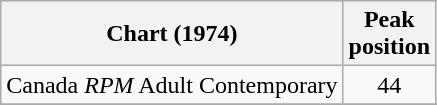<table class="wikitable">
<tr>
<th>Chart (1974)</th>
<th>Peak<br>position</th>
</tr>
<tr>
<td>Canada <em>RPM</em> Adult Contemporary</td>
<td style="text-align:center;">44</td>
</tr>
<tr>
</tr>
<tr>
</tr>
</table>
